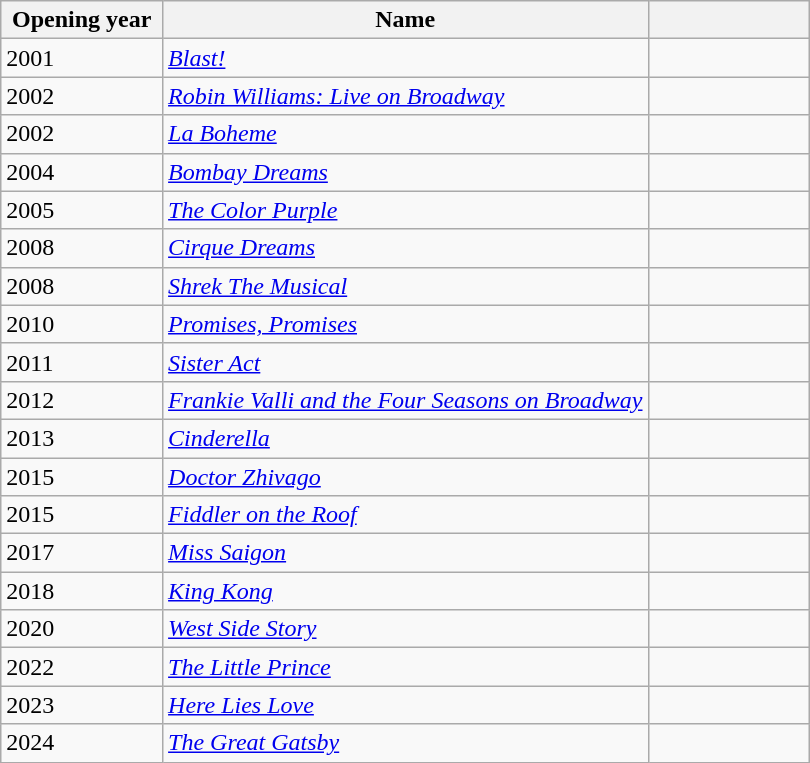<table class="wikitable sortable collapsible">
<tr>
<th width=20% scope="col">Opening year</th>
<th width=60% scope="col">Name</th>
<th width=20% scope="col" class="unsortable"></th>
</tr>
<tr>
<td>2001</td>
<td><em><a href='#'>Blast!</a></em></td>
<td></td>
</tr>
<tr>
<td>2002</td>
<td><em><a href='#'>Robin Williams: Live on Broadway</a></em></td>
<td></td>
</tr>
<tr>
<td>2002</td>
<td><em><a href='#'>La Boheme</a></em></td>
<td></td>
</tr>
<tr>
<td>2004</td>
<td><em><a href='#'>Bombay Dreams</a></em></td>
<td></td>
</tr>
<tr>
<td>2005</td>
<td><em><a href='#'>The Color Purple</a></em></td>
<td></td>
</tr>
<tr>
<td>2008</td>
<td><em><a href='#'>Cirque Dreams</a></em></td>
<td></td>
</tr>
<tr>
<td>2008</td>
<td><em><a href='#'>Shrek The Musical</a></em></td>
<td></td>
</tr>
<tr>
<td>2010</td>
<td><em><a href='#'>Promises, Promises</a></em></td>
<td></td>
</tr>
<tr>
<td>2011</td>
<td><em><a href='#'>Sister Act</a></em></td>
<td></td>
</tr>
<tr>
<td>2012</td>
<td><em><a href='#'>Frankie Valli and the Four Seasons on Broadway</a></em></td>
<td></td>
</tr>
<tr>
<td>2013</td>
<td><em><a href='#'>Cinderella</a></em></td>
<td></td>
</tr>
<tr>
<td>2015</td>
<td><em><a href='#'>Doctor Zhivago</a></em></td>
<td></td>
</tr>
<tr>
<td>2015</td>
<td><em><a href='#'>Fiddler on the Roof</a></em></td>
<td></td>
</tr>
<tr>
<td>2017</td>
<td><em><a href='#'>Miss Saigon</a></em></td>
<td></td>
</tr>
<tr>
<td>2018</td>
<td><em><a href='#'>King Kong</a></em></td>
<td></td>
</tr>
<tr>
<td>2020</td>
<td><em><a href='#'>West Side Story</a></em></td>
<td></td>
</tr>
<tr>
<td>2022</td>
<td><em><a href='#'>The Little Prince</a></em></td>
<td></td>
</tr>
<tr>
<td>2023</td>
<td><em><a href='#'>Here Lies Love</a></em></td>
<td></td>
</tr>
<tr>
<td>2024</td>
<td><em><a href='#'>The Great Gatsby</a></em></td>
<td></td>
</tr>
</table>
